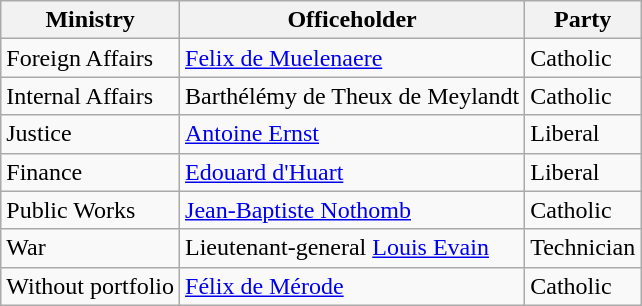<table class="wikitable">
<tr>
<th>Ministry</th>
<th>Officeholder</th>
<th>Party</th>
</tr>
<tr>
<td>Foreign Affairs</td>
<td><a href='#'>Felix de Muelenaere</a></td>
<td>Catholic</td>
</tr>
<tr>
<td>Internal Affairs</td>
<td>Barthélémy de Theux de Meylandt</td>
<td>Catholic</td>
</tr>
<tr>
<td>Justice</td>
<td><a href='#'>Antoine Ernst</a></td>
<td>Liberal</td>
</tr>
<tr>
<td>Finance</td>
<td><a href='#'>Edouard d'Huart</a></td>
<td>Liberal</td>
</tr>
<tr>
<td>Public Works</td>
<td><a href='#'>Jean-Baptiste Nothomb</a></td>
<td>Catholic</td>
</tr>
<tr>
<td>War</td>
<td>Lieutenant-general <a href='#'>Louis Evain</a></td>
<td>Technician</td>
</tr>
<tr>
<td>Without portfolio</td>
<td><a href='#'>Félix de Mérode</a></td>
<td>Catholic</td>
</tr>
</table>
